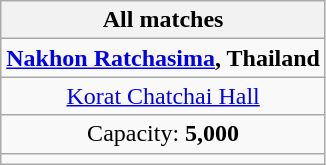<table class="wikitable" style="text-align:center">
<tr>
<th>All matches</th>
</tr>
<tr>
<td><strong><a href='#'>Nakhon Ratchasima</a>, Thailand</strong></td>
</tr>
<tr>
<td><a href='#'>Korat Chatchai Hall</a></td>
</tr>
<tr>
<td>Capacity: <strong>5,000</strong></td>
</tr>
<tr>
<td></td>
</tr>
</table>
